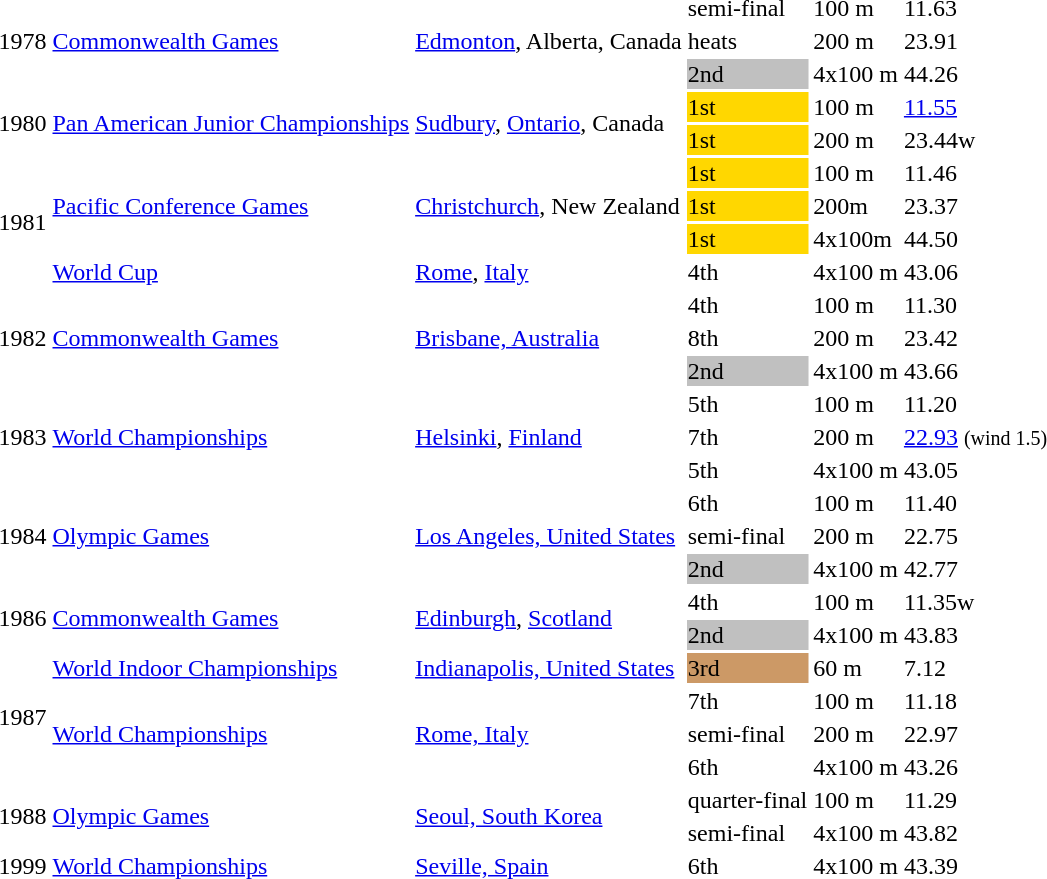<table>
<tr>
<td rowspan=3>1978</td>
<td rowspan=3><a href='#'>Commonwealth Games</a></td>
<td rowspan=3><a href='#'>Edmonton</a>, Alberta, Canada</td>
<td>semi-final</td>
<td>100 m</td>
<td>11.63</td>
</tr>
<tr>
<td>heats</td>
<td>200 m</td>
<td>23.91</td>
</tr>
<tr>
<td bgcolor="silver">2nd</td>
<td>4x100 m</td>
<td>44.26</td>
</tr>
<tr>
<td rowspan=2>1980</td>
<td rowspan=2><a href='#'>Pan American Junior Championships</a></td>
<td rowspan=2><a href='#'>Sudbury</a>, <a href='#'>Ontario</a>, Canada</td>
<td bgcolor=gold>1st</td>
<td>100 m</td>
<td><a href='#'>11.55</a></td>
</tr>
<tr>
<td bgcolor=gold>1st</td>
<td>200 m</td>
<td>23.44w</td>
</tr>
<tr>
<td rowspan=4>1981</td>
<td rowspan=3><a href='#'>Pacific Conference Games</a></td>
<td rowspan=3><a href='#'>Christchurch</a>, New Zealand</td>
<td bgcolor="gold">1st</td>
<td>100 m</td>
<td>11.46</td>
</tr>
<tr>
<td bgcolor="gold">1st</td>
<td>200m</td>
<td>23.37</td>
</tr>
<tr>
<td bgcolor="gold">1st</td>
<td>4x100m</td>
<td>44.50</td>
</tr>
<tr>
<td><a href='#'>World Cup</a></td>
<td><a href='#'>Rome</a>, <a href='#'>Italy</a></td>
<td>4th</td>
<td>4x100 m</td>
<td>43.06</td>
</tr>
<tr>
<td rowspan=3>1982</td>
<td rowspan=3><a href='#'>Commonwealth Games</a></td>
<td rowspan=3><a href='#'>Brisbane, Australia</a></td>
<td>4th</td>
<td>100 m</td>
<td>11.30</td>
</tr>
<tr>
<td>8th</td>
<td>200 m</td>
<td>23.42</td>
</tr>
<tr>
<td bgcolor="silver">2nd</td>
<td>4x100 m</td>
<td>43.66</td>
</tr>
<tr>
<td rowspan=3>1983</td>
<td rowspan=3><a href='#'>World Championships</a></td>
<td rowspan=3><a href='#'>Helsinki</a>, <a href='#'>Finland</a></td>
<td>5th</td>
<td>100 m</td>
<td>11.20</td>
</tr>
<tr>
<td>7th</td>
<td>200 m</td>
<td><a href='#'>22.93</a> <small>(wind 1.5)</small></td>
</tr>
<tr>
<td>5th</td>
<td>4x100 m</td>
<td>43.05</td>
</tr>
<tr>
<td rowspan=3>1984</td>
<td rowspan=3><a href='#'>Olympic Games</a></td>
<td rowspan=3><a href='#'>Los Angeles, United States</a></td>
<td>6th</td>
<td>100 m</td>
<td>11.40</td>
</tr>
<tr>
<td>semi-final</td>
<td>200 m</td>
<td>22.75</td>
</tr>
<tr>
<td bgcolor="silver">2nd</td>
<td>4x100 m</td>
<td>42.77</td>
</tr>
<tr>
<td rowspan=2>1986</td>
<td rowspan=2><a href='#'>Commonwealth Games</a></td>
<td rowspan=2><a href='#'>Edinburgh</a>, <a href='#'>Scotland</a></td>
<td>4th</td>
<td>100 m</td>
<td>11.35w</td>
</tr>
<tr>
<td bgcolor="silver">2nd</td>
<td>4x100 m</td>
<td>43.83</td>
</tr>
<tr>
<td rowspan=4>1987</td>
<td><a href='#'>World Indoor Championships</a></td>
<td><a href='#'>Indianapolis, United States</a></td>
<td bgcolor="cc9966">3rd</td>
<td>60 m</td>
<td>7.12</td>
</tr>
<tr>
<td rowspan=3><a href='#'>World Championships</a></td>
<td rowspan=3><a href='#'>Rome, Italy</a></td>
<td>7th</td>
<td>100 m</td>
<td>11.18</td>
</tr>
<tr>
<td>semi-final</td>
<td>200 m</td>
<td>22.97</td>
</tr>
<tr>
<td>6th</td>
<td>4x100 m</td>
<td>43.26</td>
</tr>
<tr>
<td rowspan=2>1988</td>
<td rowspan=2><a href='#'>Olympic Games</a></td>
<td rowspan=2><a href='#'>Seoul, South Korea</a></td>
<td>quarter-final</td>
<td>100 m</td>
<td>11.29</td>
</tr>
<tr>
<td>semi-final</td>
<td>4x100 m</td>
<td>43.82</td>
</tr>
<tr>
<td>1999</td>
<td><a href='#'>World Championships</a></td>
<td><a href='#'>Seville, Spain</a></td>
<td>6th</td>
<td>4x100 m</td>
<td>43.39</td>
</tr>
</table>
